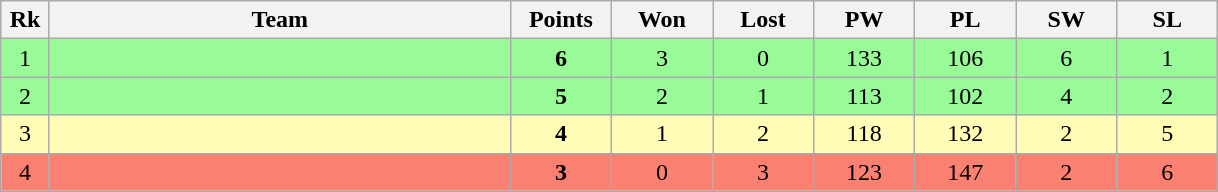<table class=wikitable style=text-align:center>
<tr>
<th width=25>Rk</th>
<th width=300>Team</th>
<th width=60>Points</th>
<th width=60>Won</th>
<th width=60>Lost</th>
<th width=60>PW</th>
<th width=60>PL</th>
<th width=60>SW</th>
<th width=60>SL</th>
</tr>
<tr style="background: #98fb98">
<td>1</td>
<td align=left></td>
<td><strong>6</strong></td>
<td>3</td>
<td>0</td>
<td>133</td>
<td>106</td>
<td>6</td>
<td>1</td>
</tr>
<tr style="background: #98fb98">
<td>2</td>
<td align=left></td>
<td><strong>5</strong></td>
<td>2</td>
<td>1</td>
<td>113</td>
<td>102</td>
<td>4</td>
<td>2</td>
</tr>
<tr style="background: #fffcb7">
<td>3</td>
<td align=left></td>
<td><strong>4</strong></td>
<td>1</td>
<td>2</td>
<td>118</td>
<td>132</td>
<td>2</td>
<td>5</td>
</tr>
<tr style="background: salmon">
<td>4</td>
<td align=left></td>
<td><strong>3</strong></td>
<td>0</td>
<td>3</td>
<td>123</td>
<td>147</td>
<td>2</td>
<td>6</td>
</tr>
</table>
